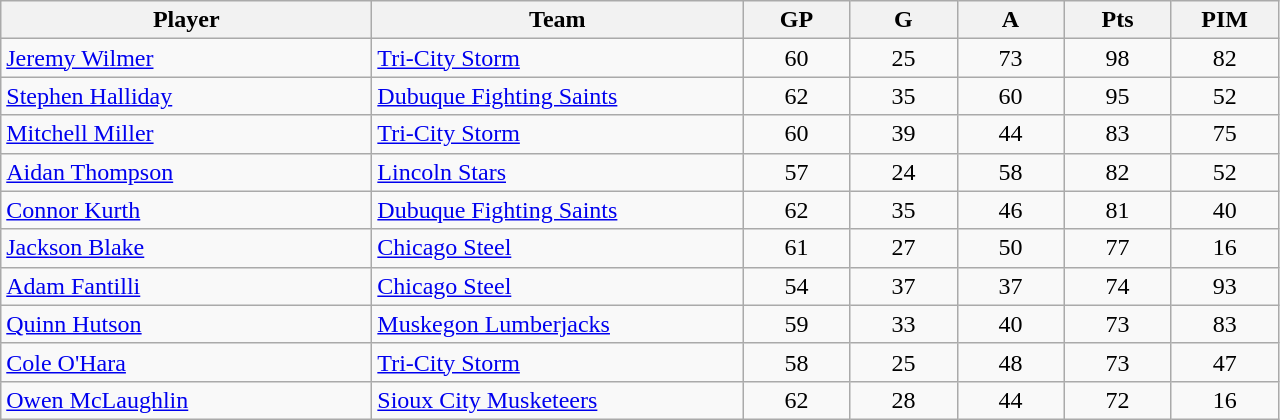<table class="wikitable sortable" style="text-align: center">
<tr>
<td class="unsortable" align=center bgcolor=#F2F2F2 style="width: 15em"><strong>Player</strong></td>
<th style="width: 15em">Team</th>
<th style="width: 4em">GP</th>
<th style="width: 4em">G</th>
<th style="width: 4em">A</th>
<th style="width: 4em">Pts</th>
<th style="width: 4em">PIM</th>
</tr>
<tr>
<td align=left><a href='#'>Jeremy Wilmer</a></td>
<td align=left><a href='#'>Tri-City Storm</a></td>
<td>60</td>
<td>25</td>
<td>73</td>
<td>98</td>
<td>82</td>
</tr>
<tr>
<td align=left><a href='#'>Stephen Halliday</a></td>
<td align=left><a href='#'>Dubuque Fighting Saints</a></td>
<td>62</td>
<td>35</td>
<td>60</td>
<td>95</td>
<td>52</td>
</tr>
<tr>
<td align=left><a href='#'>Mitchell Miller</a></td>
<td align=left><a href='#'>Tri-City Storm</a></td>
<td>60</td>
<td>39</td>
<td>44</td>
<td>83</td>
<td>75</td>
</tr>
<tr>
<td align=left><a href='#'>Aidan Thompson</a></td>
<td align=left><a href='#'>Lincoln Stars</a></td>
<td>57</td>
<td>24</td>
<td>58</td>
<td>82</td>
<td>52</td>
</tr>
<tr>
<td align=left><a href='#'>Connor Kurth</a></td>
<td align=left><a href='#'>Dubuque Fighting Saints</a></td>
<td>62</td>
<td>35</td>
<td>46</td>
<td>81</td>
<td>40</td>
</tr>
<tr>
<td align=left><a href='#'>Jackson Blake</a></td>
<td align=left><a href='#'>Chicago Steel</a></td>
<td>61</td>
<td>27</td>
<td>50</td>
<td>77</td>
<td>16</td>
</tr>
<tr>
<td align=left><a href='#'>Adam Fantilli</a></td>
<td align=left><a href='#'>Chicago Steel</a></td>
<td>54</td>
<td>37</td>
<td>37</td>
<td>74</td>
<td>93</td>
</tr>
<tr>
<td align=left><a href='#'>Quinn Hutson</a></td>
<td align=left><a href='#'>Muskegon Lumberjacks</a></td>
<td>59</td>
<td>33</td>
<td>40</td>
<td>73</td>
<td>83</td>
</tr>
<tr>
<td align=left><a href='#'>Cole O'Hara</a></td>
<td align=left><a href='#'>Tri-City Storm</a></td>
<td>58</td>
<td>25</td>
<td>48</td>
<td>73</td>
<td>47</td>
</tr>
<tr>
<td align=left><a href='#'>Owen McLaughlin</a></td>
<td align=left><a href='#'>Sioux City Musketeers</a></td>
<td>62</td>
<td>28</td>
<td>44</td>
<td>72</td>
<td>16</td>
</tr>
</table>
